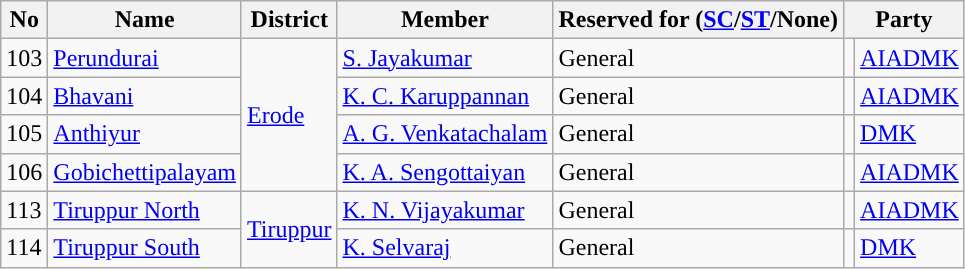<table class="wikitable">
<tr>
<th>No</th>
<th>Name</th>
<th>District</th>
<th>Member</th>
<th>Reserved for (<a href='#'>SC</a>/<a href='#'>ST</a>/None)</th>
<th colspan="2">Party</th>
</tr>
<tr>
<td>103</td>
<td><a href='#'>Perundurai</a></td>
<td rowspan="4"><a href='#'>Erode</a></td>
<td><a href='#'>S. Jayakumar</a></td>
<td>General</td>
<td style="background-color: "></td>
<td><a href='#'>AIADMK</a></td>
</tr>
<tr>
<td>104</td>
<td><a href='#'>Bhavani</a></td>
<td><a href='#'>K. C. Karuppannan</a></td>
<td>General</td>
<td style="background-color: "></td>
<td><a href='#'>AIADMK</a></td>
</tr>
<tr>
<td>105</td>
<td><a href='#'>Anthiyur</a></td>
<td><a href='#'>A. G. Venkatachalam</a></td>
<td>General</td>
<td style="background-color: "></td>
<td><a href='#'>DMK</a></td>
</tr>
<tr>
<td>106</td>
<td><a href='#'>Gobichettipalayam</a></td>
<td><a href='#'>K. A. Sengottaiyan</a></td>
<td>General</td>
<td style="background-color: "></td>
<td><a href='#'>AIADMK</a></td>
</tr>
<tr>
<td>113</td>
<td><a href='#'>Tiruppur North</a></td>
<td rowspan="2"><a href='#'>Tiruppur</a></td>
<td><a href='#'>K. N. Vijayakumar</a></td>
<td>General</td>
<td style="background-color: "></td>
<td><a href='#'>AIADMK</a></td>
</tr>
<tr>
<td>114</td>
<td><a href='#'>Tiruppur South</a></td>
<td><a href='#'>K. Selvaraj</a></td>
<td>General</td>
<td style="background-color: "></td>
<td><a href='#'>DMK</a></td>
</tr>
</table>
